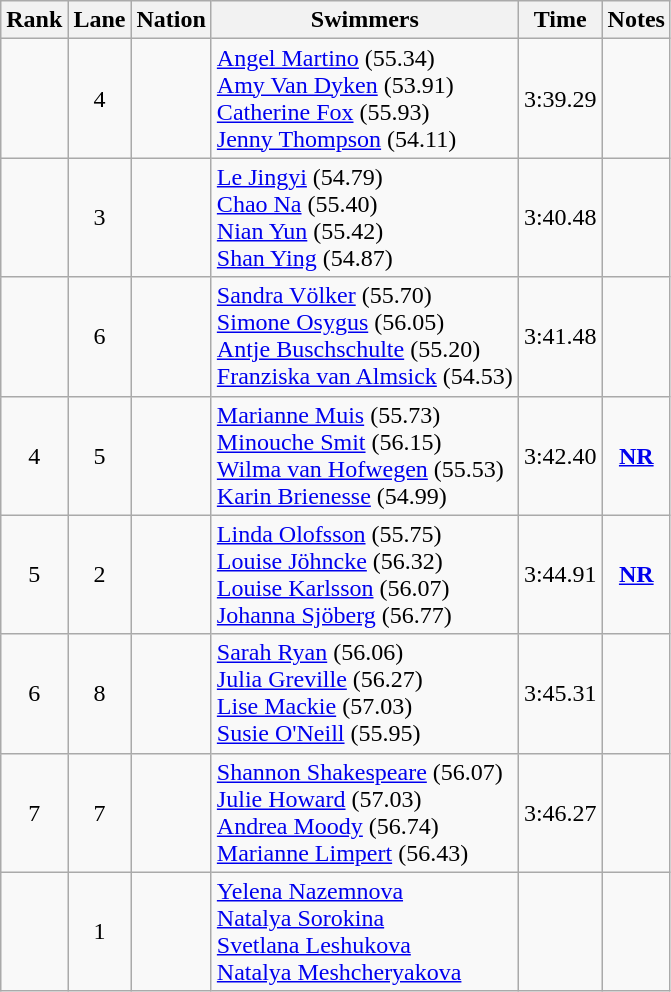<table class="wikitable sortable" style="text-align:center">
<tr>
<th>Rank</th>
<th>Lane</th>
<th>Nation</th>
<th>Swimmers</th>
<th>Time</th>
<th>Notes</th>
</tr>
<tr>
<td></td>
<td>4</td>
<td align=left></td>
<td align=left><a href='#'>Angel Martino</a> (55.34)<br><a href='#'>Amy Van Dyken</a> (53.91)<br><a href='#'>Catherine Fox</a> (55.93)<br><a href='#'>Jenny Thompson</a> (54.11)</td>
<td>3:39.29</td>
<td></td>
</tr>
<tr>
<td></td>
<td>3</td>
<td align=left></td>
<td align=left><a href='#'>Le Jingyi</a> (54.79)<br><a href='#'>Chao Na</a> (55.40)<br><a href='#'>Nian Yun</a> (55.42)<br><a href='#'>Shan Ying</a> (54.87)</td>
<td>3:40.48</td>
<td></td>
</tr>
<tr>
<td></td>
<td>6</td>
<td align=left></td>
<td align=left><a href='#'>Sandra Völker</a> (55.70)<br><a href='#'>Simone Osygus</a> (56.05)<br><a href='#'>Antje Buschschulte</a> (55.20)<br><a href='#'>Franziska van Almsick</a> (54.53)</td>
<td>3:41.48</td>
<td></td>
</tr>
<tr>
<td>4</td>
<td>5</td>
<td align=left></td>
<td align=left><a href='#'>Marianne Muis</a> (55.73)<br><a href='#'>Minouche Smit</a> (56.15)<br><a href='#'>Wilma van Hofwegen</a> (55.53)<br><a href='#'>Karin Brienesse</a> (54.99)</td>
<td>3:42.40</td>
<td><strong><a href='#'>NR</a></strong></td>
</tr>
<tr>
<td>5</td>
<td>2</td>
<td align=left></td>
<td align=left><a href='#'>Linda Olofsson</a> (55.75)<br><a href='#'>Louise Jöhncke</a> (56.32)<br><a href='#'>Louise Karlsson</a> (56.07)<br><a href='#'>Johanna Sjöberg</a> (56.77)</td>
<td>3:44.91</td>
<td><strong><a href='#'>NR</a></strong></td>
</tr>
<tr>
<td>6</td>
<td>8</td>
<td align=left></td>
<td align=left><a href='#'>Sarah Ryan</a> (56.06)<br><a href='#'>Julia Greville</a> (56.27)<br><a href='#'>Lise Mackie</a> (57.03)<br><a href='#'>Susie O'Neill</a> (55.95)</td>
<td>3:45.31</td>
<td></td>
</tr>
<tr>
<td>7</td>
<td>7</td>
<td align=left></td>
<td align=left><a href='#'>Shannon Shakespeare</a> (56.07)<br><a href='#'>Julie Howard</a> (57.03)<br><a href='#'>Andrea Moody</a> (56.74)<br><a href='#'>Marianne Limpert</a> (56.43)</td>
<td>3:46.27</td>
<td></td>
</tr>
<tr>
<td></td>
<td>1</td>
<td align=left></td>
<td align=left><a href='#'>Yelena Nazemnova</a><br><a href='#'>Natalya Sorokina</a><br><a href='#'>Svetlana Leshukova</a><br><a href='#'>Natalya Meshcheryakova</a></td>
<td></td>
<td></td>
</tr>
</table>
